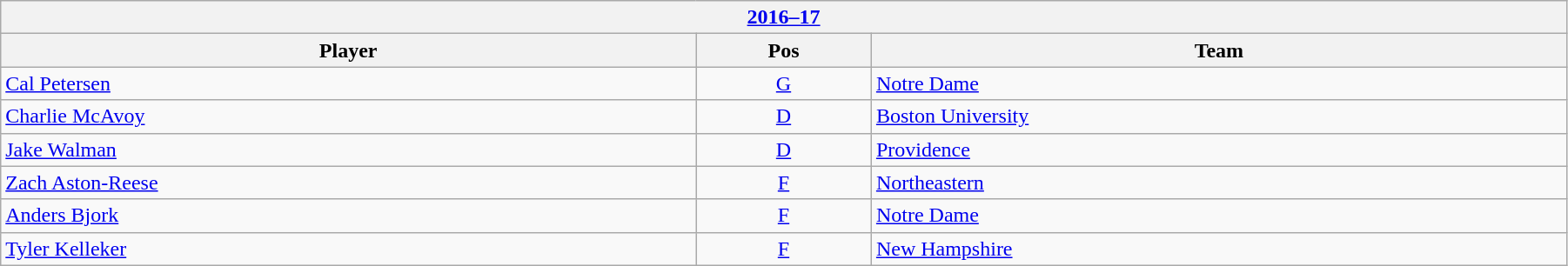<table class="wikitable" width=95%>
<tr>
<th colspan=3><a href='#'>2016–17</a></th>
</tr>
<tr>
<th>Player</th>
<th>Pos</th>
<th>Team</th>
</tr>
<tr>
<td><a href='#'>Cal Petersen</a></td>
<td align=center><a href='#'>G</a></td>
<td><a href='#'>Notre Dame</a></td>
</tr>
<tr>
<td><a href='#'>Charlie McAvoy</a></td>
<td align=center><a href='#'>D</a></td>
<td><a href='#'>Boston University</a></td>
</tr>
<tr>
<td><a href='#'>Jake Walman</a></td>
<td align=center><a href='#'>D</a></td>
<td><a href='#'>Providence</a></td>
</tr>
<tr>
<td><a href='#'>Zach Aston-Reese</a></td>
<td align=center><a href='#'>F</a></td>
<td><a href='#'>Northeastern</a></td>
</tr>
<tr>
<td><a href='#'>Anders Bjork</a></td>
<td align=center><a href='#'>F</a></td>
<td><a href='#'>Notre Dame</a></td>
</tr>
<tr>
<td><a href='#'>Tyler Kelleker</a></td>
<td align=center><a href='#'>F</a></td>
<td><a href='#'>New Hampshire</a></td>
</tr>
</table>
